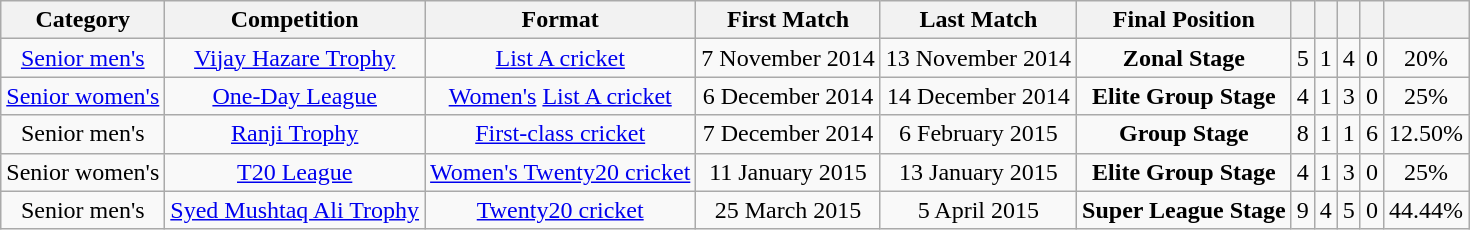<table class="wikitable sortable" style="text-align: center;">
<tr>
<th class="unsortable">Category</th>
<th>Competition</th>
<th>Format</th>
<th>First Match</th>
<th>Last Match</th>
<th>Final Position</th>
<th></th>
<th></th>
<th></th>
<th></th>
<th></th>
</tr>
<tr>
<td><a href='#'>Senior men's</a></td>
<td><a href='#'>Vijay Hazare Trophy</a></td>
<td><a href='#'>List A cricket</a></td>
<td>7 November 2014</td>
<td>13 November 2014</td>
<td><strong>Zonal Stage</strong></td>
<td>5</td>
<td>1</td>
<td>4</td>
<td>0</td>
<td>20%</td>
</tr>
<tr>
<td><a href='#'>Senior women's</a></td>
<td><a href='#'>One-Day League</a></td>
<td><a href='#'>Women's</a> <a href='#'>List A cricket</a></td>
<td>6 December 2014</td>
<td>14 December 2014</td>
<td><strong>Elite Group Stage</strong></td>
<td>4</td>
<td>1</td>
<td>3</td>
<td>0</td>
<td>25%</td>
</tr>
<tr>
<td>Senior men's</td>
<td><a href='#'>Ranji Trophy</a></td>
<td><a href='#'>First-class cricket</a></td>
<td>7 December 2014</td>
<td>6 February 2015</td>
<td><strong>Group Stage</strong></td>
<td>8</td>
<td>1</td>
<td>1</td>
<td>6</td>
<td>12.50%</td>
</tr>
<tr>
<td>Senior women's</td>
<td><a href='#'>T20 League</a></td>
<td><a href='#'>Women's Twenty20 cricket</a></td>
<td>11 January 2015</td>
<td>13 January 2015</td>
<td><strong>Elite Group Stage</strong></td>
<td>4</td>
<td>1</td>
<td>3</td>
<td>0</td>
<td>25%</td>
</tr>
<tr>
<td>Senior men's</td>
<td><a href='#'>Syed Mushtaq Ali Trophy</a></td>
<td><a href='#'>Twenty20 cricket</a></td>
<td>25 March 2015</td>
<td>5 April 2015</td>
<td><strong>Super League Stage</strong></td>
<td>9</td>
<td>4</td>
<td>5</td>
<td>0</td>
<td>44.44%</td>
</tr>
</table>
